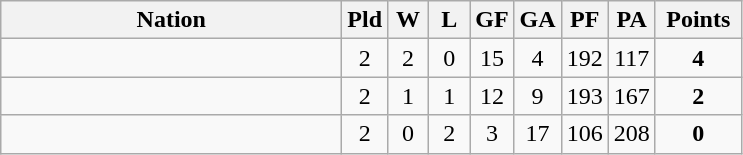<table class=wikitable style="text-align:center">
<tr>
<th width=220>Nation</th>
<th width=20>Pld</th>
<th width=20>W</th>
<th width=20>L</th>
<th width=20>GF</th>
<th width=20>GA</th>
<th width=20>PF</th>
<th width=20>PA</th>
<th width=50>Points</th>
</tr>
<tr>
<td align=left></td>
<td>2</td>
<td>2</td>
<td>0</td>
<td>15</td>
<td>4</td>
<td>192</td>
<td>117</td>
<td><strong>4</strong></td>
</tr>
<tr>
<td align=left></td>
<td>2</td>
<td>1</td>
<td>1</td>
<td>12</td>
<td>9</td>
<td>193</td>
<td>167</td>
<td><strong>2</strong></td>
</tr>
<tr>
<td align=left></td>
<td>2</td>
<td>0</td>
<td>2</td>
<td>3</td>
<td>17</td>
<td>106</td>
<td>208</td>
<td><strong>0</strong></td>
</tr>
</table>
